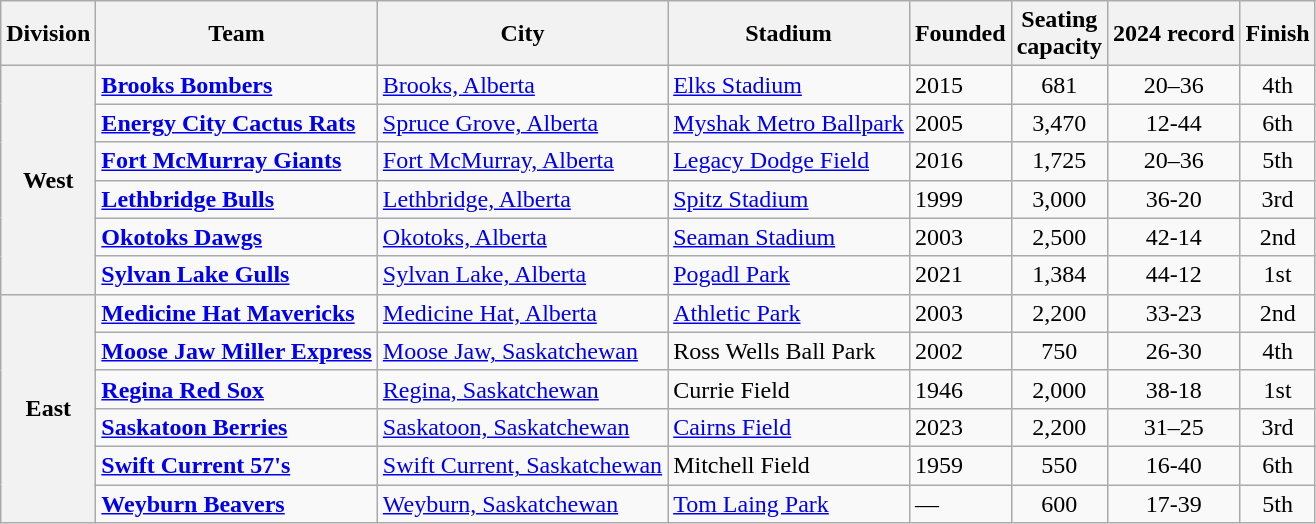<table class="wikitable">
<tr>
<th>Division</th>
<th>Team</th>
<th>City</th>
<th>Stadium</th>
<th>Founded</th>
<th>Seating<br>capacity</th>
<th>2024 record</th>
<th>Finish</th>
</tr>
<tr>
<th rowspan="6">West</th>
<td><strong><a href='#'>Brooks Bombers</a></strong></td>
<td><a href='#'>Brooks, Alberta</a></td>
<td><a href='#'>Elks Stadium</a></td>
<td>2015</td>
<td style="text-align:center;">681</td>
<td style="text-align:center;">20–36</td>
<td style="text-align:center;">4th</td>
</tr>
<tr>
<td><strong><a href='#'>Energy City Cactus Rats</a></strong></td>
<td><a href='#'>Spruce Grove, Alberta</a></td>
<td><a href='#'>Myshak Metro Ballpark</a></td>
<td>2005</td>
<td style="text-align:center;">3,470</td>
<td style="text-align:center;">12-44</td>
<td style="text-align:center;">6th</td>
</tr>
<tr>
<td><strong><a href='#'>Fort McMurray Giants</a></strong></td>
<td><a href='#'>Fort McMurray, Alberta</a></td>
<td><a href='#'>Legacy Dodge Field</a></td>
<td>2016</td>
<td style="text-align:center;">1,725</td>
<td style="text-align:center;">20–36</td>
<td style="text-align:center;">5th</td>
</tr>
<tr>
<td><strong><a href='#'>Lethbridge Bulls</a></strong></td>
<td><a href='#'>Lethbridge, Alberta</a></td>
<td><a href='#'>Spitz Stadium</a></td>
<td>1999</td>
<td style="text-align:center;">3,000</td>
<td style="text-align:center;">36-20</td>
<td style="text-align:center;">3rd</td>
</tr>
<tr>
<td><strong><a href='#'>Okotoks Dawgs</a></strong></td>
<td><a href='#'>Okotoks, Alberta</a></td>
<td><a href='#'>Seaman Stadium</a></td>
<td>2003</td>
<td style="text-align:center;">2,500</td>
<td style="text-align:center;">42-14</td>
<td style="text-align:center;">2nd</td>
</tr>
<tr>
<td><strong><a href='#'>Sylvan Lake Gulls</a></strong></td>
<td><a href='#'>Sylvan Lake, Alberta</a></td>
<td><a href='#'>Pogadl Park</a></td>
<td>2021</td>
<td style="text-align:center;">1,384</td>
<td style="text-align:center;">44-12</td>
<td style="text-align:center;">1st</td>
</tr>
<tr>
<th rowspan="6" "border:5px ridge red;">East</th>
<td><strong><a href='#'>Medicine Hat Mavericks</a></strong></td>
<td><a href='#'>Medicine Hat, Alberta</a></td>
<td><a href='#'>Athletic Park</a></td>
<td>2003</td>
<td style="text-align:center;">2,200</td>
<td style="text-align:center;">33-23</td>
<td style="text-align:center;">2nd</td>
</tr>
<tr>
<td><strong><a href='#'>Moose Jaw Miller Express</a></strong></td>
<td><a href='#'>Moose Jaw, Saskatchewan</a></td>
<td>Ross Wells Ball Park</td>
<td>2002</td>
<td style="text-align:center;">750</td>
<td style="text-align:center;">26-30</td>
<td style="text-align:center;">4th</td>
</tr>
<tr>
<td><strong><a href='#'>Regina Red Sox</a></strong></td>
<td><a href='#'>Regina, Saskatchewan</a></td>
<td>Currie Field</td>
<td>1946</td>
<td style="text-align:center;">2,000</td>
<td style="text-align:center;">38-18</td>
<td style="text-align:center;">1st</td>
</tr>
<tr>
<td><strong><a href='#'>Saskatoon Berries</a></strong></td>
<td><a href='#'>Saskatoon, Saskatchewan</a></td>
<td><a href='#'>Cairns Field</a></td>
<td>2023</td>
<td style="text-align:center;">2,200</td>
<td style="text-align:center;">31–25</td>
<td style="text-align:center;">3rd</td>
</tr>
<tr>
<td><strong><a href='#'>Swift Current 57's</a></strong></td>
<td><a href='#'>Swift Current, Saskatchewan</a></td>
<td>Mitchell Field</td>
<td>1959</td>
<td style="text-align:center;">550</td>
<td style="text-align:center;">16-40</td>
<td style="text-align:center;">6th</td>
</tr>
<tr>
<td><strong><a href='#'>Weyburn Beavers</a></strong></td>
<td><a href='#'>Weyburn, Saskatchewan</a></td>
<td><a href='#'>Tom Laing Park</a></td>
<td>—</td>
<td style="text-align:center;">600</td>
<td style="text-align:center;">17-39</td>
<td style="text-align:center;">5th</td>
</tr>
</table>
